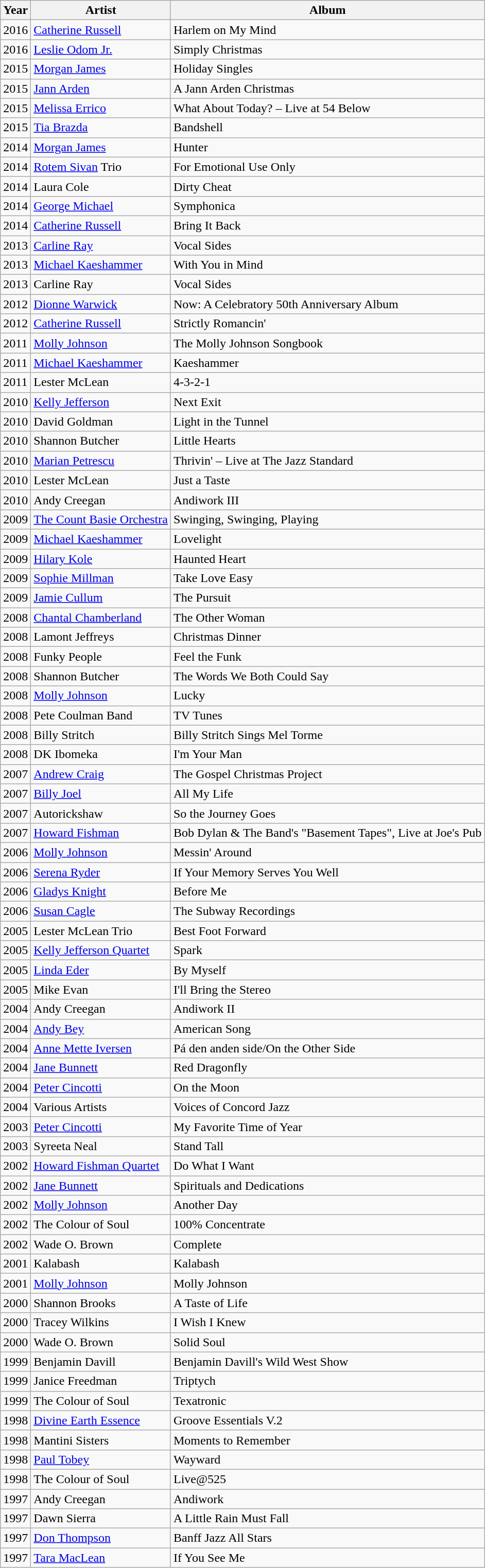<table class="wikitable">
<tr>
<th>Year</th>
<th>Artist</th>
<th>Album</th>
</tr>
<tr>
<td>2016</td>
<td><a href='#'>Catherine Russell</a></td>
<td>Harlem on My Mind</td>
</tr>
<tr>
<td>2016</td>
<td><a href='#'>Leslie Odom Jr.</a></td>
<td>Simply Christmas</td>
</tr>
<tr>
<td>2015</td>
<td><a href='#'>Morgan James</a></td>
<td>Holiday Singles</td>
</tr>
<tr>
<td>2015</td>
<td><a href='#'>Jann Arden</a></td>
<td>A Jann Arden Christmas</td>
</tr>
<tr>
<td>2015</td>
<td><a href='#'>Melissa Errico</a></td>
<td>What About Today? – Live at 54 Below</td>
</tr>
<tr>
<td>2015</td>
<td><a href='#'>Tia Brazda</a></td>
<td>Bandshell</td>
</tr>
<tr>
<td>2014</td>
<td><a href='#'>Morgan James</a></td>
<td>Hunter</td>
</tr>
<tr>
<td>2014</td>
<td><a href='#'>Rotem Sivan</a> Trio</td>
<td>For Emotional Use Only</td>
</tr>
<tr>
<td>2014</td>
<td>Laura Cole</td>
<td>Dirty Cheat</td>
</tr>
<tr>
<td>2014</td>
<td><a href='#'>George Michael</a></td>
<td>Symphonica</td>
</tr>
<tr>
<td>2014</td>
<td><a href='#'>Catherine Russell</a></td>
<td>Bring It Back</td>
</tr>
<tr>
<td>2013</td>
<td><a href='#'>Carline Ray</a></td>
<td>Vocal Sides</td>
</tr>
<tr>
<td>2013</td>
<td><a href='#'>Michael Kaeshammer</a></td>
<td>With You in Mind</td>
</tr>
<tr>
<td>2013</td>
<td>Carline Ray</td>
<td>Vocal Sides</td>
</tr>
<tr>
<td>2012</td>
<td><a href='#'>Dionne Warwick</a></td>
<td>Now: A Celebratory 50th Anniversary Album</td>
</tr>
<tr>
<td>2012</td>
<td><a href='#'>Catherine Russell</a></td>
<td>Strictly Romancin'</td>
</tr>
<tr>
<td>2011</td>
<td><a href='#'>Molly Johnson</a></td>
<td>The Molly Johnson Songbook</td>
</tr>
<tr>
<td>2011</td>
<td><a href='#'>Michael Kaeshammer</a></td>
<td>Kaeshammer</td>
</tr>
<tr>
<td>2011</td>
<td>Lester McLean</td>
<td>4-3-2-1</td>
</tr>
<tr>
<td>2010</td>
<td><a href='#'>Kelly Jefferson</a></td>
<td>Next Exit</td>
</tr>
<tr>
<td>2010</td>
<td>David Goldman</td>
<td>Light in the Tunnel</td>
</tr>
<tr>
<td>2010</td>
<td>Shannon Butcher</td>
<td>Little Hearts</td>
</tr>
<tr>
<td>2010</td>
<td><a href='#'>Marian Petrescu</a></td>
<td>Thrivin' – Live at The Jazz Standard</td>
</tr>
<tr>
<td>2010</td>
<td>Lester McLean</td>
<td>Just a Taste</td>
</tr>
<tr>
<td>2010</td>
<td>Andy Creegan</td>
<td>Andiwork III</td>
</tr>
<tr>
<td>2009</td>
<td><a href='#'>The Count Basie Orchestra</a></td>
<td>Swinging, Swinging, Playing</td>
</tr>
<tr>
<td>2009</td>
<td><a href='#'>Michael Kaeshammer</a></td>
<td>Lovelight</td>
</tr>
<tr>
<td>2009</td>
<td><a href='#'>Hilary Kole</a></td>
<td>Haunted Heart</td>
</tr>
<tr>
<td>2009</td>
<td><a href='#'>Sophie Millman</a></td>
<td>Take Love Easy</td>
</tr>
<tr>
<td>2009</td>
<td><a href='#'>Jamie Cullum</a></td>
<td>The Pursuit</td>
</tr>
<tr>
<td>2008</td>
<td><a href='#'>Chantal Chamberland</a></td>
<td>The Other Woman</td>
</tr>
<tr>
<td>2008</td>
<td>Lamont Jeffreys</td>
<td>Christmas Dinner</td>
</tr>
<tr>
<td>2008</td>
<td>Funky People</td>
<td>Feel the Funk</td>
</tr>
<tr>
<td>2008</td>
<td>Shannon Butcher</td>
<td>The Words We Both Could Say</td>
</tr>
<tr>
<td>2008</td>
<td><a href='#'>Molly Johnson</a></td>
<td>Lucky</td>
</tr>
<tr>
<td>2008</td>
<td>Pete Coulman Band</td>
<td>TV Tunes</td>
</tr>
<tr>
<td>2008</td>
<td>Billy Stritch</td>
<td>Billy Stritch Sings Mel Torme</td>
</tr>
<tr>
<td>2008</td>
<td>DK Ibomeka</td>
<td>I'm Your Man</td>
</tr>
<tr>
<td>2007</td>
<td><a href='#'>Andrew Craig</a></td>
<td>The Gospel Christmas Project</td>
</tr>
<tr>
<td>2007</td>
<td><a href='#'>Billy Joel</a></td>
<td>All My Life</td>
</tr>
<tr>
<td>2007</td>
<td>Autorickshaw</td>
<td>So the Journey Goes</td>
</tr>
<tr>
<td>2007</td>
<td><a href='#'>Howard Fishman</a></td>
<td>Bob Dylan & The Band's "Basement Tapes", Live at Joe's Pub</td>
</tr>
<tr>
<td>2006</td>
<td><a href='#'>Molly Johnson</a></td>
<td>Messin' Around</td>
</tr>
<tr>
<td>2006</td>
<td><a href='#'>Serena Ryder</a></td>
<td>If Your Memory Serves You Well</td>
</tr>
<tr>
<td>2006</td>
<td><a href='#'>Gladys Knight</a></td>
<td>Before Me</td>
</tr>
<tr>
<td>2006</td>
<td><a href='#'>Susan Cagle</a></td>
<td>The Subway Recordings</td>
</tr>
<tr>
<td>2005</td>
<td>Lester McLean Trio</td>
<td>Best Foot Forward</td>
</tr>
<tr>
<td>2005</td>
<td><a href='#'>Kelly Jefferson Quartet</a></td>
<td>Spark</td>
</tr>
<tr>
<td>2005</td>
<td><a href='#'>Linda Eder</a></td>
<td>By Myself</td>
</tr>
<tr>
<td>2005</td>
<td>Mike Evan</td>
<td>I'll Bring the Stereo</td>
</tr>
<tr>
<td>2004</td>
<td>Andy Creegan</td>
<td>Andiwork II</td>
</tr>
<tr>
<td>2004</td>
<td><a href='#'>Andy Bey</a></td>
<td>American Song</td>
</tr>
<tr>
<td>2004</td>
<td><a href='#'>Anne Mette Iversen</a></td>
<td>Pá den anden side/On the Other Side</td>
</tr>
<tr>
<td>2004</td>
<td><a href='#'>Jane Bunnett</a></td>
<td>Red Dragonfly</td>
</tr>
<tr>
<td>2004</td>
<td><a href='#'>Peter Cincotti</a></td>
<td>On the Moon</td>
</tr>
<tr>
<td>2004</td>
<td>Various Artists</td>
<td>Voices of Concord Jazz</td>
</tr>
<tr>
<td>2003</td>
<td><a href='#'>Peter Cincotti</a></td>
<td>My Favorite Time of Year</td>
</tr>
<tr>
<td>2003</td>
<td>Syreeta Neal</td>
<td>Stand Tall</td>
</tr>
<tr>
<td>2002</td>
<td><a href='#'>Howard Fishman Quartet</a></td>
<td>Do What I Want</td>
</tr>
<tr>
<td>2002</td>
<td><a href='#'>Jane Bunnett</a></td>
<td>Spirituals and Dedications</td>
</tr>
<tr>
<td>2002</td>
<td><a href='#'>Molly Johnson</a></td>
<td>Another Day</td>
</tr>
<tr>
<td>2002</td>
<td>The Colour of Soul</td>
<td>100% Concentrate</td>
</tr>
<tr>
<td>2002</td>
<td>Wade O. Brown</td>
<td>Complete</td>
</tr>
<tr>
<td>2001</td>
<td>Kalabash</td>
<td>Kalabash</td>
</tr>
<tr>
<td>2001</td>
<td><a href='#'>Molly Johnson</a></td>
<td>Molly Johnson</td>
</tr>
<tr>
<td>2000</td>
<td>Shannon Brooks</td>
<td>A Taste of Life</td>
</tr>
<tr>
<td>2000</td>
<td>Tracey Wilkins</td>
<td>I Wish I Knew</td>
</tr>
<tr>
<td>2000</td>
<td>Wade O. Brown</td>
<td>Solid Soul</td>
</tr>
<tr>
<td>1999</td>
<td>Benjamin Davill</td>
<td>Benjamin Davill's Wild West Show</td>
</tr>
<tr>
<td>1999</td>
<td>Janice Freedman</td>
<td>Triptych</td>
</tr>
<tr>
<td>1999</td>
<td>The Colour of Soul</td>
<td>Texatronic</td>
</tr>
<tr>
<td>1998</td>
<td><a href='#'>Divine Earth Essence</a></td>
<td>Groove Essentials V.2</td>
</tr>
<tr>
<td>1998</td>
<td>Mantini Sisters</td>
<td>Moments to Remember</td>
</tr>
<tr>
<td>1998</td>
<td><a href='#'>Paul Tobey</a></td>
<td>Wayward</td>
</tr>
<tr>
<td>1998</td>
<td>The Colour of Soul</td>
<td>Live@525</td>
</tr>
<tr>
<td>1997</td>
<td>Andy Creegan</td>
<td>Andiwork</td>
</tr>
<tr>
<td>1997</td>
<td>Dawn Sierra</td>
<td>A Little Rain Must Fall</td>
</tr>
<tr>
<td>1997</td>
<td><a href='#'>Don Thompson</a></td>
<td>Banff Jazz All Stars</td>
</tr>
<tr>
<td>1997</td>
<td><a href='#'>Tara MacLean</a></td>
<td>If You See Me</td>
</tr>
</table>
